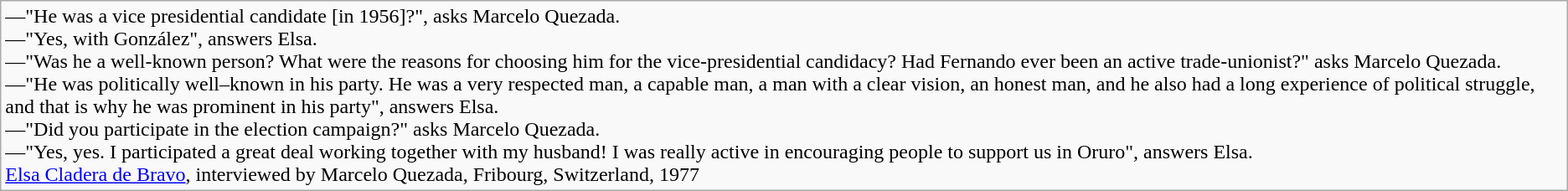<table class="wikitable">
<tr>
<td>—"He was a vice presidential candidate [in 1956]?", asks Marcelo Quezada.<br>—"Yes, with González", answers Elsa.<br>—"Was he a well-known person? What were the reasons for choosing  
him for the vice-presidential candidacy? Had Fernando ever been an active trade-unionist?" asks Marcelo Quezada.<br>—"He was politically well–known in his party. He was a very respected man, a capable man, a man with a clear vision, an honest man, and he also had a long experience of political struggle, and that is why he was prominent in his party", answers Elsa.<br>—"Did you participate in the election campaign?" asks Marcelo Quezada.<br>—"Yes, yes. I participated a great deal working together with my husband! I was really active in encouraging people to support us in Oruro", answers Elsa.<br><a href='#'>Elsa Cladera de Bravo</a>, interviewed by Marcelo Quezada, Fribourg, Switzerland, 1977</td>
</tr>
</table>
